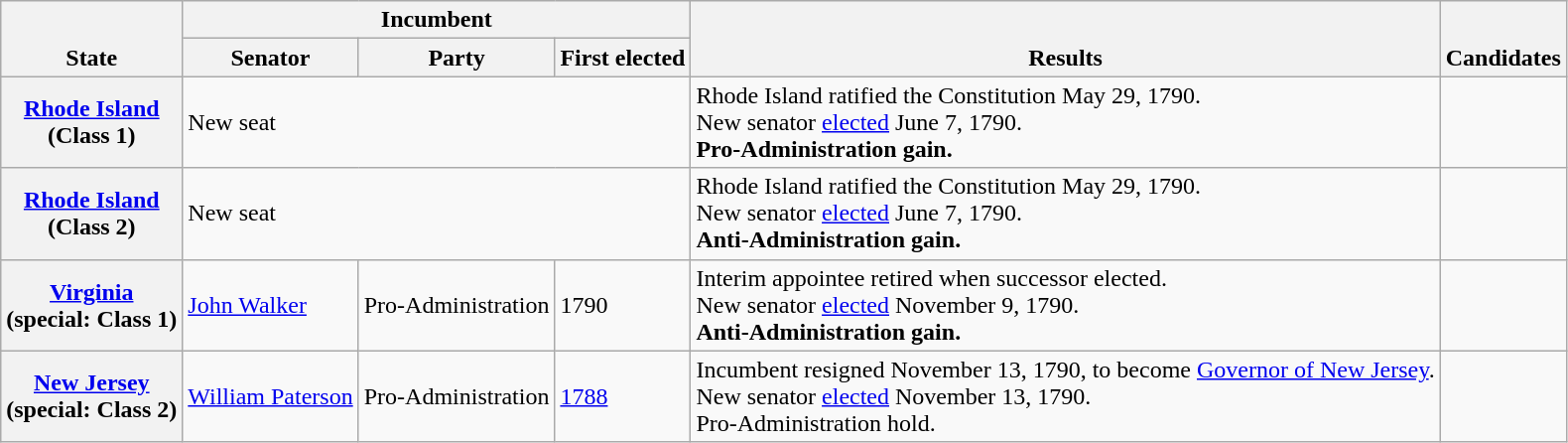<table class=wikitable>
<tr valign=bottom>
<th rowspan=2>State</th>
<th colspan=3>Incumbent</th>
<th rowspan=2>Results</th>
<th rowspan=2>Candidates</th>
</tr>
<tr>
<th>Senator</th>
<th>Party</th>
<th>First elected</th>
</tr>
<tr>
<th><a href='#'>Rhode Island</a><br>(Class 1)</th>
<td colspan=3>New seat</td>
<td>Rhode Island ratified the Constitution May 29, 1790.<br>New senator <a href='#'>elected</a> June 7, 1790.<br><strong>Pro-Administration gain.</strong></td>
<td nowrap></td>
</tr>
<tr>
<th><a href='#'>Rhode Island</a><br>(Class 2)</th>
<td colspan=3>New seat</td>
<td>Rhode Island ratified the Constitution May 29, 1790.<br>New senator <a href='#'>elected</a> June 7, 1790.<br><strong>Anti-Administration gain.</strong></td>
<td nowrap></td>
</tr>
<tr>
<th><a href='#'>Virginia</a><br>(special: Class 1)</th>
<td><a href='#'>John Walker</a></td>
<td>Pro-Administration</td>
<td>1790 </td>
<td>Interim appointee retired when successor elected.<br>New senator <a href='#'>elected</a> November 9, 1790.<br><strong>Anti-Administration gain.</strong></td>
<td nowrap></td>
</tr>
<tr>
<th><a href='#'>New Jersey</a><br>(special: Class 2)</th>
<td><a href='#'>William Paterson</a></td>
<td>Pro-Administration</td>
<td><a href='#'>1788</a></td>
<td>Incumbent resigned November 13, 1790, to become <a href='#'>Governor of New Jersey</a>.<br>New senator <a href='#'>elected</a> November 13, 1790.<br>Pro-Administration hold.</td>
<td nowrap></td>
</tr>
</table>
